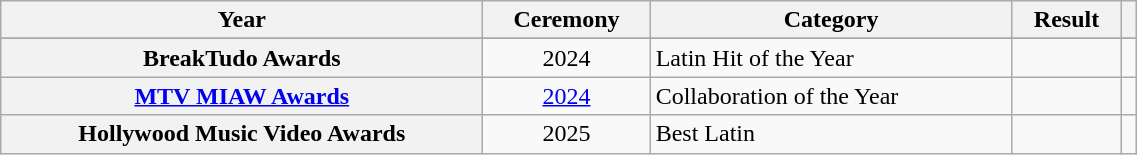<table class="wikitable sortable plainrowheaders" style="width: 60%;">
<tr>
<th scope="col">Year</th>
<th scope="col">Ceremony</th>
<th scope="col">Category</th>
<th scope="col">Result</th>
<th scope="col" class="unsortable"></th>
</tr>
<tr>
</tr>
<tr>
<th scope="row">BreakTudo Awards</th>
<td style="text-align:center;">2024</td>
<td>Latin Hit of the Year</td>
<td></td>
<td style="text-align:center;"></td>
</tr>
<tr>
<th scope="row"><a href='#'>MTV MIAW Awards</a></th>
<td style="text-align:center;"><a href='#'>2024</a></td>
<td>Collaboration of the Year</td>
<td></td>
<td style="text-align:center;"></td>
</tr>
<tr>
<th scope="row">Hollywood Music Video Awards</th>
<td style="text-align:center;">2025</td>
<td>Best Latin</td>
<td></td>
<td style="text-align:center;"></td>
</tr>
</table>
